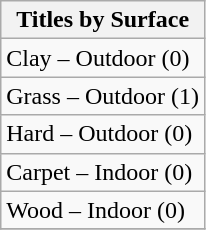<table class="wikitable" style="display:inline-table;">
<tr>
<th>Titles by Surface</th>
</tr>
<tr>
<td>Clay – Outdoor (0)</td>
</tr>
<tr>
<td>Grass – Outdoor (1)</td>
</tr>
<tr>
<td>Hard – Outdoor (0)</td>
</tr>
<tr>
<td>Carpet – Indoor (0)</td>
</tr>
<tr>
<td>Wood – Indoor (0)</td>
</tr>
<tr>
</tr>
</table>
